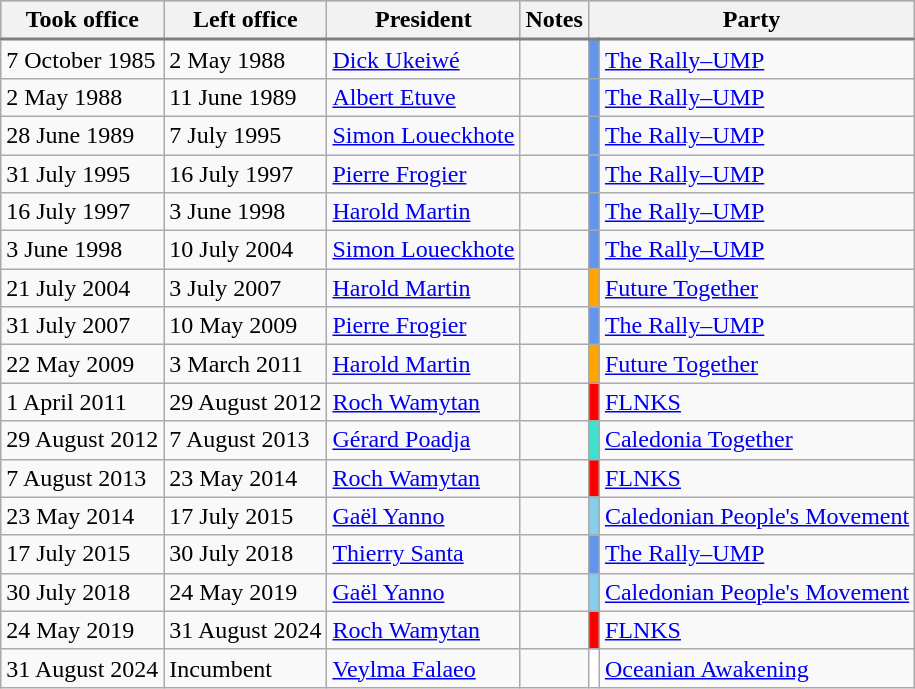<table class="wikitable">
<tr style="text-align:center; border-bottom:2px solid gray;" bgcolor="lightsteelblue">
<th>Took office</th>
<th>Left office</th>
<th>President</th>
<th>Notes</th>
<th colspan="2">Party</th>
</tr>
<tr>
<td>7 October 1985</td>
<td>2 May 1988</td>
<td><a href='#'>Dick Ukeiwé</a></td>
<td></td>
<th style="background:CornflowerBlue"></th>
<td><a href='#'>The Rally–UMP</a></td>
</tr>
<tr>
<td>2 May 1988</td>
<td>11 June 1989</td>
<td><a href='#'>Albert Etuve</a></td>
<td></td>
<th style="background:CornflowerBlue"></th>
<td><a href='#'>The Rally–UMP</a></td>
</tr>
<tr>
<td>28 June 1989</td>
<td>7 July 1995</td>
<td><a href='#'>Simon Loueckhote</a></td>
<td></td>
<th style="background:CornflowerBlue"></th>
<td><a href='#'>The Rally–UMP</a></td>
</tr>
<tr>
<td>31 July 1995</td>
<td>16 July 1997</td>
<td><a href='#'>Pierre Frogier</a></td>
<td></td>
<th style="background:CornflowerBlue"></th>
<td><a href='#'>The Rally–UMP</a></td>
</tr>
<tr>
<td>16 July 1997</td>
<td>3 June 1998</td>
<td><a href='#'>Harold Martin</a></td>
<td></td>
<th style="background:CornflowerBlue"></th>
<td><a href='#'>The Rally–UMP</a></td>
</tr>
<tr>
<td>3 June 1998</td>
<td>10 July 2004</td>
<td><a href='#'>Simon Loueckhote</a></td>
<td></td>
<th style="background:CornflowerBlue"></th>
<td><a href='#'>The Rally–UMP</a></td>
</tr>
<tr>
<td>21 July 2004</td>
<td>3 July 2007</td>
<td><a href='#'>Harold Martin</a></td>
<td></td>
<th style="background:Orange"></th>
<td><a href='#'>Future Together</a></td>
</tr>
<tr>
<td>31 July 2007</td>
<td>10 May 2009</td>
<td><a href='#'>Pierre Frogier</a></td>
<td></td>
<th style="background:CornflowerBlue"></th>
<td><a href='#'>The Rally–UMP</a></td>
</tr>
<tr>
<td>22 May 2009</td>
<td>3 March 2011</td>
<td><a href='#'>Harold Martin</a></td>
<td></td>
<th style="background:Orange"></th>
<td><a href='#'>Future Together</a></td>
</tr>
<tr>
<td>1 April 2011</td>
<td>29 August 2012</td>
<td><a href='#'>Roch Wamytan</a></td>
<td></td>
<th style="background:Red"></th>
<td><a href='#'>FLNKS</a></td>
</tr>
<tr>
<td>29 August 2012</td>
<td>7 August 2013</td>
<td><a href='#'>Gérard Poadja</a></td>
<td></td>
<th style="background:Turquoise"></th>
<td><a href='#'>Caledonia Together</a></td>
</tr>
<tr>
<td>7 August 2013</td>
<td>23 May 2014</td>
<td><a href='#'>Roch Wamytan</a></td>
<td></td>
<th style="background:Red"></th>
<td><a href='#'>FLNKS</a></td>
</tr>
<tr>
<td>23 May 2014</td>
<td>17 July 2015</td>
<td><a href='#'>Gaël Yanno</a></td>
<td></td>
<th style="background:SkyBlue"></th>
<td><a href='#'>Caledonian People's Movement</a></td>
</tr>
<tr>
<td>17 July 2015</td>
<td>30 July 2018</td>
<td><a href='#'>Thierry Santa</a></td>
<td></td>
<th style="background:CornflowerBlue"></th>
<td><a href='#'>The Rally–UMP</a></td>
</tr>
<tr>
<td>30 July 2018</td>
<td>24 May 2019</td>
<td><a href='#'>Gaël Yanno</a></td>
<td></td>
<th style="background:SkyBlue"></th>
<td><a href='#'>Caledonian People's Movement</a></td>
</tr>
<tr>
<td>24 May 2019</td>
<td>31 August 2024</td>
<td><a href='#'>Roch Wamytan</a></td>
<td></td>
<th style="background:Red"></th>
<td><a href='#'>FLNKS</a></td>
</tr>
<tr>
<td>31 August 2024</td>
<td>Incumbent</td>
<td><a href='#'>Veylma Falaeo</a></td>
<td></td>
<th style="background:White"></th>
<td><a href='#'>Oceanian Awakening</a></td>
</tr>
</table>
